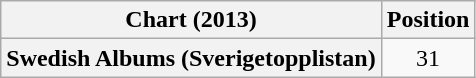<table class="wikitable plainrowheaders" style="text-align:center">
<tr>
<th>Chart (2013)</th>
<th>Position</th>
</tr>
<tr>
<th scope="row">Swedish Albums (Sverigetopplistan)</th>
<td>31</td>
</tr>
</table>
